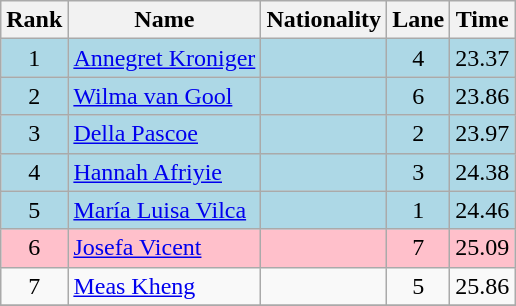<table class="wikitable sortable" style="text-align:center">
<tr>
<th>Rank</th>
<th>Name</th>
<th>Nationality</th>
<th>Lane</th>
<th>Time</th>
</tr>
<tr bgcolor=lightblue>
<td>1</td>
<td align=left><a href='#'>Annegret Kroniger</a></td>
<td align=left></td>
<td>4</td>
<td>23.37</td>
</tr>
<tr bgcolor=lightblue>
<td>2</td>
<td align=left><a href='#'>Wilma van Gool</a></td>
<td align=left></td>
<td>6</td>
<td>23.86</td>
</tr>
<tr bgcolor=lightblue>
<td>3</td>
<td align=left><a href='#'>Della Pascoe</a></td>
<td align=left></td>
<td>2</td>
<td>23.97</td>
</tr>
<tr bgcolor=lightblue>
<td>4</td>
<td align=left><a href='#'>Hannah Afriyie</a></td>
<td align=left></td>
<td>3</td>
<td>24.38</td>
</tr>
<tr bgcolor=lightblue>
<td>5</td>
<td align=left><a href='#'>María Luisa Vilca</a></td>
<td align=left></td>
<td>1</td>
<td>24.46</td>
</tr>
<tr bgcolor=pink>
<td>6</td>
<td align=left><a href='#'>Josefa Vicent</a></td>
<td align=left></td>
<td>7</td>
<td>25.09</td>
</tr>
<tr>
<td>7</td>
<td align=left><a href='#'>Meas Kheng</a></td>
<td align=left></td>
<td>5</td>
<td>25.86</td>
</tr>
<tr>
</tr>
</table>
